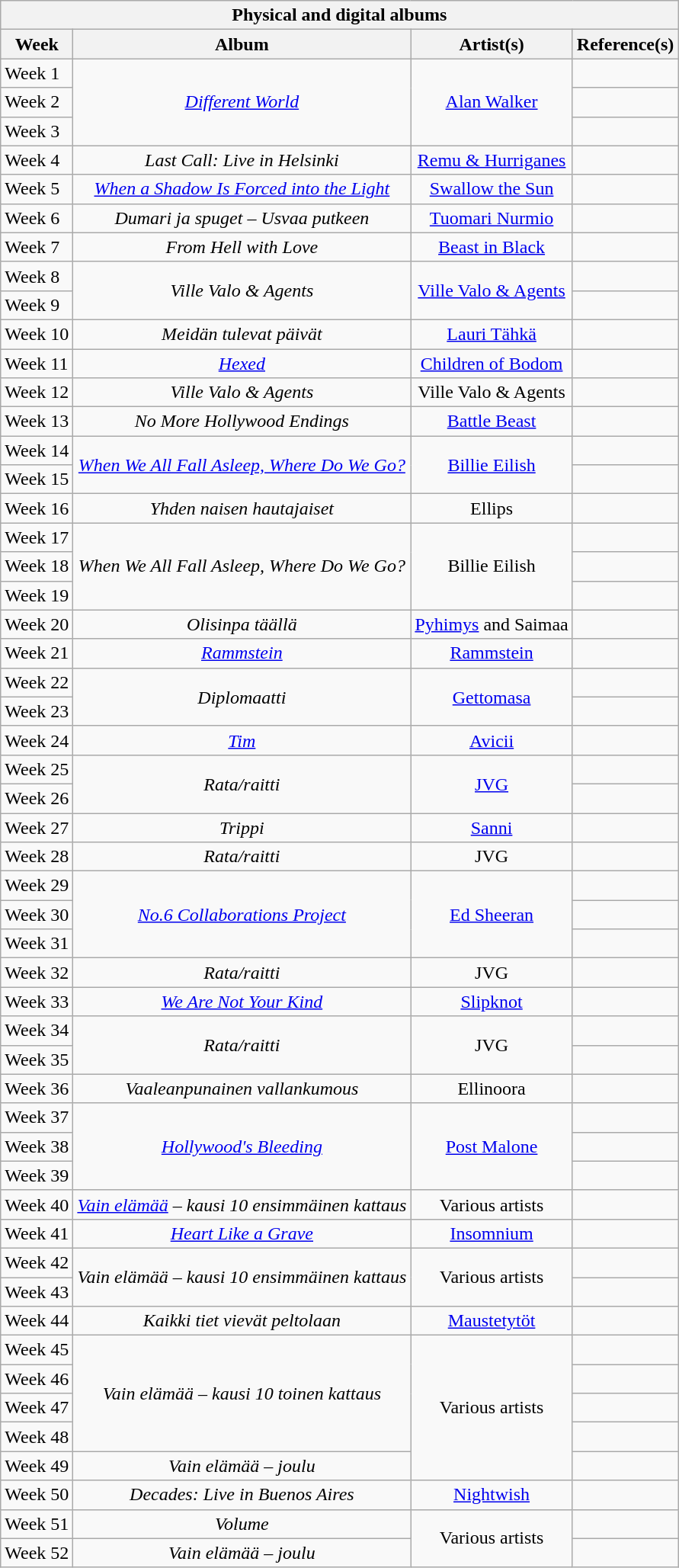<table class="wikitable">
<tr>
<th colspan="4">Physical and digital albums</th>
</tr>
<tr>
<th>Week</th>
<th>Album</th>
<th>Artist(s)</th>
<th>Reference(s)</th>
</tr>
<tr>
<td>Week 1</td>
<td style="text-align: center;" rowspan="3"><em><a href='#'>Different World</a></em></td>
<td style="text-align: center;" rowspan="3"><a href='#'>Alan Walker</a></td>
<td style="text-align: center;"></td>
</tr>
<tr>
<td>Week 2</td>
<td style="text-align: center;"></td>
</tr>
<tr>
<td>Week 3</td>
<td style="text-align: center;"></td>
</tr>
<tr>
<td>Week 4</td>
<td style="text-align: center;"><em>Last Call: Live in Helsinki</em></td>
<td style="text-align: center;"><a href='#'>Remu & Hurriganes</a></td>
<td style="text-align: center;"></td>
</tr>
<tr>
<td>Week 5</td>
<td style="text-align: center;"><em><a href='#'>When a Shadow Is Forced into the Light</a></em></td>
<td style="text-align: center;"><a href='#'>Swallow the Sun</a></td>
<td style="text-align: center;"></td>
</tr>
<tr>
<td>Week 6</td>
<td style="text-align: center;"><em>Dumari ja spuget – Usvaa putkeen</em></td>
<td style="text-align: center;"><a href='#'>Tuomari Nurmio</a></td>
<td style="text-align: center;"></td>
</tr>
<tr>
<td>Week 7</td>
<td style="text-align: center;"><em>From Hell with Love</em></td>
<td style="text-align: center;"><a href='#'>Beast in Black</a></td>
<td style="text-align: center;"></td>
</tr>
<tr>
<td>Week 8</td>
<td style="text-align: center;" rowspan="2"><em>Ville Valo & Agents</em></td>
<td style="text-align: center;" rowspan="2"><a href='#'>Ville Valo & Agents</a></td>
<td style="text-align: center;"></td>
</tr>
<tr>
<td>Week 9</td>
<td style="text-align: center;"></td>
</tr>
<tr>
<td>Week 10</td>
<td style="text-align: center;"><em>Meidän tulevat päivät</em></td>
<td style="text-align: center;"><a href='#'>Lauri Tähkä</a></td>
<td style="text-align: center;"></td>
</tr>
<tr>
<td>Week 11</td>
<td style="text-align: center;"><em><a href='#'>Hexed</a></em></td>
<td style="text-align: center;"><a href='#'>Children of Bodom</a></td>
<td style="text-align: center;"></td>
</tr>
<tr>
<td>Week 12</td>
<td style="text-align: center;"><em>Ville Valo & Agents</em></td>
<td style="text-align: center;">Ville Valo & Agents</td>
<td style="text-align: center;"></td>
</tr>
<tr>
<td>Week 13</td>
<td style="text-align: center;"><em>No More Hollywood Endings</em></td>
<td style="text-align: center;"><a href='#'>Battle Beast</a></td>
<td style="text-align: center;"></td>
</tr>
<tr>
<td>Week 14</td>
<td style="text-align: center;" rowspan="2"><em><a href='#'>When We All Fall Asleep, Where Do We Go?</a></em></td>
<td style="text-align: center;" rowspan="2"><a href='#'>Billie Eilish</a></td>
<td style="text-align: center;"></td>
</tr>
<tr>
<td>Week 15</td>
<td style="text-align: center;"></td>
</tr>
<tr>
<td>Week 16</td>
<td style="text-align: center;"><em>Yhden naisen hautajaiset</em></td>
<td style="text-align: center;">Ellips</td>
<td style="text-align: center;"></td>
</tr>
<tr>
<td>Week 17</td>
<td style="text-align: center;" rowspan="3"><em>When We All Fall Asleep, Where Do We Go?</em></td>
<td style="text-align: center;" rowspan="3">Billie Eilish</td>
<td style="text-align: center;"></td>
</tr>
<tr>
<td>Week 18</td>
<td style="text-align: center;"></td>
</tr>
<tr>
<td>Week 19</td>
<td style="text-align: center;"></td>
</tr>
<tr>
<td>Week 20</td>
<td style="text-align: center;"><em>Olisinpa täällä</em></td>
<td style="text-align: center;"><a href='#'>Pyhimys</a> and Saimaa</td>
<td style="text-align: center;"></td>
</tr>
<tr>
<td>Week 21</td>
<td style="text-align: center;"><em><a href='#'>Rammstein</a></em></td>
<td style="text-align: center;"><a href='#'>Rammstein</a></td>
<td style="text-align: center;"></td>
</tr>
<tr>
<td>Week 22</td>
<td style="text-align: center;" rowspan="2"><em>Diplomaatti</em></td>
<td style="text-align: center;" rowspan="2"><a href='#'>Gettomasa</a></td>
<td style="text-align: center;"></td>
</tr>
<tr>
<td>Week 23</td>
<td style="text-align: center;"></td>
</tr>
<tr>
<td>Week 24</td>
<td style="text-align: center;"><em><a href='#'>Tim</a></em></td>
<td style="text-align: center;"><a href='#'>Avicii</a></td>
<td style="text-align: center;"></td>
</tr>
<tr>
<td>Week 25</td>
<td style="text-align: center;" rowspan="2"><em>Rata/raitti</em></td>
<td style="text-align: center;" rowspan="2"><a href='#'>JVG</a></td>
<td style="text-align: center;"></td>
</tr>
<tr>
<td>Week 26</td>
<td style="text-align: center;"></td>
</tr>
<tr>
<td>Week 27</td>
<td style="text-align: center;"><em>Trippi</em></td>
<td style="text-align: center;"><a href='#'>Sanni</a></td>
<td style="text-align: center;"></td>
</tr>
<tr>
<td>Week 28</td>
<td style="text-align: center;"><em>Rata/raitti</em></td>
<td style="text-align: center;">JVG</td>
<td style="text-align: center;"></td>
</tr>
<tr>
<td>Week 29</td>
<td style="text-align: center;" rowspan="3"><em><a href='#'>No.6 Collaborations Project</a></em></td>
<td style="text-align: center;" rowspan="3"><a href='#'>Ed Sheeran</a></td>
<td style="text-align: center;"></td>
</tr>
<tr>
<td>Week 30</td>
<td style="text-align: center;"></td>
</tr>
<tr>
<td>Week 31</td>
<td style="text-align: center;"></td>
</tr>
<tr>
<td>Week 32</td>
<td style="text-align: center;"><em>Rata/raitti</em></td>
<td style="text-align: center;">JVG</td>
<td style="text-align: center;"></td>
</tr>
<tr>
<td>Week 33</td>
<td style="text-align: center;"><em><a href='#'>We Are Not Your Kind</a></em></td>
<td style="text-align: center;"><a href='#'>Slipknot</a></td>
<td style="text-align: center;"></td>
</tr>
<tr>
<td>Week 34</td>
<td style="text-align: center;" rowspan="2"><em>Rata/raitti</em></td>
<td style="text-align: center;" rowspan="2">JVG</td>
<td style="text-align: center;"></td>
</tr>
<tr>
<td>Week 35</td>
<td style="text-align: center;"></td>
</tr>
<tr>
<td>Week 36</td>
<td style="text-align: center;"><em>Vaaleanpunainen vallankumous</em></td>
<td style="text-align: center;">Ellinoora</td>
<td style="text-align: center;"></td>
</tr>
<tr>
<td>Week 37</td>
<td style="text-align: center;" rowspan="3"><em><a href='#'>Hollywood's Bleeding</a></em></td>
<td style="text-align: center;" rowspan="3"><a href='#'>Post Malone</a></td>
<td style="text-align: center;"></td>
</tr>
<tr>
<td>Week 38</td>
<td style="text-align: center;"></td>
</tr>
<tr>
<td>Week 39</td>
<td style="text-align: center;"></td>
</tr>
<tr>
<td>Week 40</td>
<td style="text-align: center;"><em><a href='#'>Vain elämää</a> – kausi 10 ensimmäinen kattaus</em></td>
<td style="text-align: center;">Various artists</td>
<td style="text-align: center;"></td>
</tr>
<tr>
<td>Week 41</td>
<td style="text-align: center;"><em><a href='#'>Heart Like a Grave</a></em></td>
<td style="text-align: center;"><a href='#'>Insomnium</a></td>
<td style="text-align: center;"></td>
</tr>
<tr>
<td>Week 42</td>
<td style="text-align: center;" rowspan="2"><em>Vain elämää – kausi 10 ensimmäinen kattaus</em></td>
<td style="text-align: center;" rowspan="2">Various artists</td>
<td style="text-align: center;"></td>
</tr>
<tr>
<td>Week 43</td>
<td style="text-align: center;"></td>
</tr>
<tr>
<td>Week 44</td>
<td style="text-align: center;"><em>Kaikki tiet vievät peltolaan</em></td>
<td style="text-align: center;"><a href='#'>Maustetytöt</a></td>
<td style="text-align: center;"></td>
</tr>
<tr>
<td>Week 45</td>
<td style="text-align: center;" rowspan="4"><em>Vain elämää – kausi 10 toinen kattaus</em></td>
<td style="text-align: center;" rowspan="5">Various artists</td>
<td style="text-align: center;"></td>
</tr>
<tr>
<td>Week 46</td>
<td style="text-align: center;"></td>
</tr>
<tr>
<td>Week 47</td>
<td style="text-align: center;"></td>
</tr>
<tr>
<td>Week 48</td>
<td style="text-align: center;"></td>
</tr>
<tr>
<td>Week 49</td>
<td style="text-align: center;"><em>Vain elämää – joulu</em></td>
<td style="text-align: center;"></td>
</tr>
<tr>
<td>Week 50</td>
<td style="text-align: center;"><em>Decades: Live in Buenos Aires</em></td>
<td style="text-align: center;"><a href='#'>Nightwish</a></td>
<td style="text-align: center;"></td>
</tr>
<tr>
<td>Week 51</td>
<td style="text-align: center;"><em>Volume</em></td>
<td style="text-align: center;" rowspan="2">Various artists</td>
<td style="text-align: center;"></td>
</tr>
<tr>
<td>Week 52</td>
<td style="text-align: center;"><em>Vain elämää – joulu</em></td>
<td style="text-align: center;"></td>
</tr>
</table>
